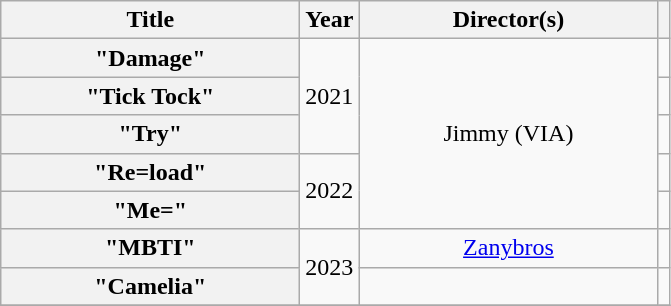<table class="wikitable plainrowheaders" style="text-align:center;">
<tr>
<th scope="col" style="width:12em;">Title</th>
<th scope="col">Year</th>
<th scope="col" style="width:12em;">Director(s)</th>
<th scope="col"></th>
</tr>
<tr>
<th scope="row">"Damage"</th>
<td rowspan="3">2021</td>
<td rowspan="5">Jimmy (VIA)</td>
<td></td>
</tr>
<tr>
<th scope="row">"Tick Tock"</th>
<td></td>
</tr>
<tr>
<th scope="row">"Try"</th>
<td></td>
</tr>
<tr>
<th scope="row">"Re=load"</th>
<td rowspan="2">2022</td>
<td></td>
</tr>
<tr>
<th scope="row">"Me="</th>
<td></td>
</tr>
<tr>
<th scope="row">"MBTI"</th>
<td rowspan="2">2023</td>
<td><a href='#'>Zanybros</a></td>
<td></td>
</tr>
<tr>
<th scope="row">"Camelia"</th>
<td></td>
<td></td>
</tr>
<tr>
</tr>
</table>
